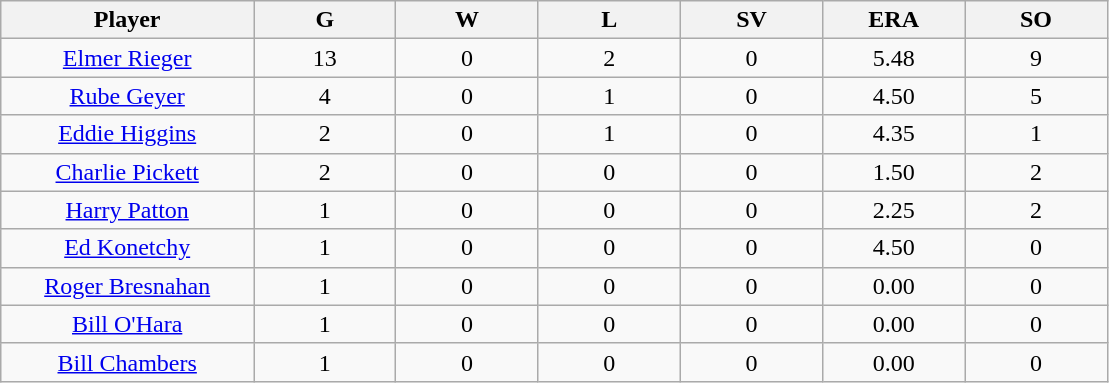<table class="wikitable sortable">
<tr>
<th bgcolor="#DDDDFF" width="16%">Player</th>
<th bgcolor="#DDDDFF" width="9%">G</th>
<th bgcolor="#DDDDFF" width="9%">W</th>
<th bgcolor="#DDDDFF" width="9%">L</th>
<th bgcolor="#DDDDFF" width="9%">SV</th>
<th bgcolor="#DDDDFF" width="9%">ERA</th>
<th bgcolor="#DDDDFF" width="9%">SO</th>
</tr>
<tr align="center">
<td><a href='#'>Elmer Rieger</a></td>
<td>13</td>
<td>0</td>
<td>2</td>
<td>0</td>
<td>5.48</td>
<td>9</td>
</tr>
<tr align=center>
<td><a href='#'>Rube Geyer</a></td>
<td>4</td>
<td>0</td>
<td>1</td>
<td>0</td>
<td>4.50</td>
<td>5</td>
</tr>
<tr align=center>
<td><a href='#'>Eddie Higgins</a></td>
<td>2</td>
<td>0</td>
<td>1</td>
<td>0</td>
<td>4.35</td>
<td>1</td>
</tr>
<tr align=center>
<td><a href='#'>Charlie Pickett</a></td>
<td>2</td>
<td>0</td>
<td>0</td>
<td>0</td>
<td>1.50</td>
<td>2</td>
</tr>
<tr align=center>
<td><a href='#'>Harry Patton</a></td>
<td>1</td>
<td>0</td>
<td>0</td>
<td>0</td>
<td>2.25</td>
<td>2</td>
</tr>
<tr align=center>
<td><a href='#'>Ed Konetchy</a></td>
<td>1</td>
<td>0</td>
<td>0</td>
<td>0</td>
<td>4.50</td>
<td>0</td>
</tr>
<tr align=center>
<td><a href='#'>Roger Bresnahan</a></td>
<td>1</td>
<td>0</td>
<td>0</td>
<td>0</td>
<td>0.00</td>
<td>0</td>
</tr>
<tr align=center>
<td><a href='#'>Bill O'Hara</a></td>
<td>1</td>
<td>0</td>
<td>0</td>
<td>0</td>
<td>0.00</td>
<td>0</td>
</tr>
<tr align=center>
<td><a href='#'>Bill Chambers</a></td>
<td>1</td>
<td>0</td>
<td>0</td>
<td>0</td>
<td>0.00</td>
<td>0</td>
</tr>
</table>
